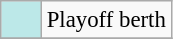<table class="wikitable" style="font-size:95%;">
<tr>
<td align="center" bgcolor="bce8e8" width=20></td>
<td>Playoff berth</td>
</tr>
<tr>
</tr>
</table>
